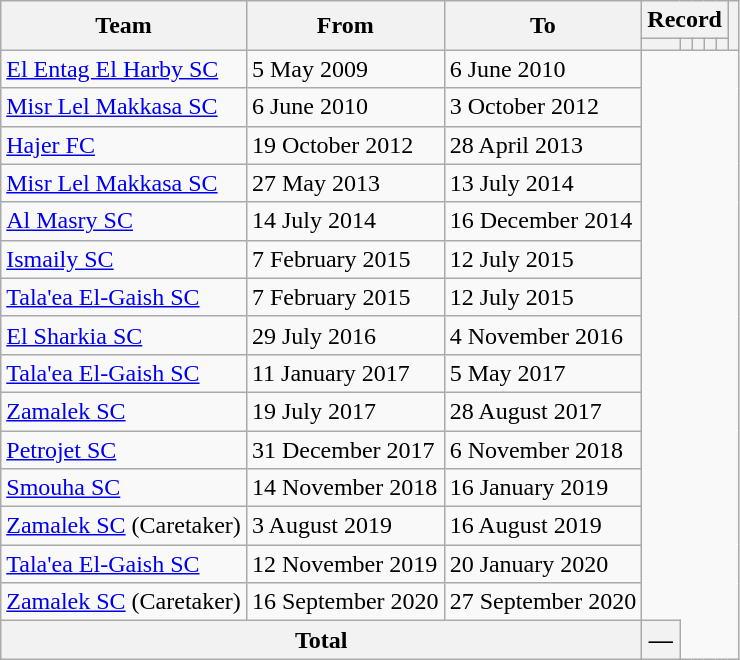<table class=wikitable style=text-align:center>
<tr>
<th rowspan=2>Team</th>
<th rowspan=2>From</th>
<th rowspan=2>To</th>
<th colspan=5>Record</th>
<th rowspan=2></th>
</tr>
<tr>
<th></th>
<th></th>
<th></th>
<th></th>
<th></th>
</tr>
<tr>
<td align=left><a href='#'>El Entag El Harby SC</a></td>
<td align=left>5 May 2009</td>
<td align=left>6 June 2010<br></td>
</tr>
<tr>
<td align=left><a href='#'>Misr Lel Makkasa SC</a></td>
<td align=left>6 June 2010</td>
<td align=left>3 October 2012<br></td>
</tr>
<tr>
<td align=left><a href='#'>Hajer FC</a></td>
<td align=left>19 October 2012</td>
<td align=left>28 April 2013<br></td>
</tr>
<tr>
<td align=left><a href='#'>Misr Lel Makkasa SC</a></td>
<td align=left>27 May 2013</td>
<td align=left>13 July 2014<br></td>
</tr>
<tr>
<td align=left><a href='#'>Al Masry SC</a></td>
<td align=left>14 July 2014</td>
<td align=left>16 December 2014<br></td>
</tr>
<tr>
<td align=left><a href='#'>Ismaily SC</a></td>
<td align=left>7 February 2015</td>
<td align=left>12 July 2015<br></td>
</tr>
<tr>
<td align=left><a href='#'>Tala'ea El-Gaish SC</a></td>
<td align=left>7 February 2015</td>
<td align=left>12 July 2015<br></td>
</tr>
<tr>
<td align=left><a href='#'>El Sharkia SC</a></td>
<td align=left>29 July 2016</td>
<td align=left>4 November 2016<br></td>
</tr>
<tr>
<td align=left><a href='#'>Tala'ea El-Gaish SC</a></td>
<td align=left>11 January 2017</td>
<td align=left>5 May 2017<br></td>
</tr>
<tr>
<td align=left><a href='#'>Zamalek SC</a></td>
<td align=left>19 July 2017</td>
<td align=left>28 August 2017<br></td>
</tr>
<tr>
<td align=left><a href='#'>Petrojet SC</a></td>
<td align=left>31 December 2017</td>
<td align=left>6 November 2018<br></td>
</tr>
<tr>
<td align=left><a href='#'>Smouha SC</a></td>
<td align=left>14 November 2018</td>
<td align=left>16 January 2019<br></td>
</tr>
<tr>
<td align=left><a href='#'>Zamalek SC</a> (Caretaker)</td>
<td align=left>3 August 2019</td>
<td align=left>16 August 2019<br></td>
</tr>
<tr>
<td align=left><a href='#'>Tala'ea El-Gaish SC</a></td>
<td align=left>12 November 2019</td>
<td align=left>20 January 2020<br></td>
</tr>
<tr>
<td align=left><a href='#'>Zamalek SC</a> (Caretaker)</td>
<td align=left>16 September 2020</td>
<td align=left>27 September 2020<br></td>
</tr>
<tr>
<th colspan=3>Total<br></th>
<th>—</th>
</tr>
</table>
